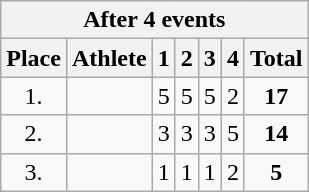<table class=wikitable style="text-align:center">
<tr>
<th colspan=7><strong>After 4 events</strong></th>
</tr>
<tr>
<th>Place</th>
<th>Athlete</th>
<th>1</th>
<th>2</th>
<th>3</th>
<th>4</th>
<th>Total</th>
</tr>
<tr>
<td width=30>1.</td>
<td align=left></td>
<td>5</td>
<td>5</td>
<td>5</td>
<td>2</td>
<td><strong>17</strong></td>
</tr>
<tr>
<td>2.</td>
<td align=left></td>
<td>3</td>
<td>3</td>
<td>3</td>
<td>5</td>
<td><strong>14</strong></td>
</tr>
<tr>
<td>3.</td>
<td align=left></td>
<td>1</td>
<td>1</td>
<td>1</td>
<td>2</td>
<td><strong>5</strong></td>
</tr>
</table>
